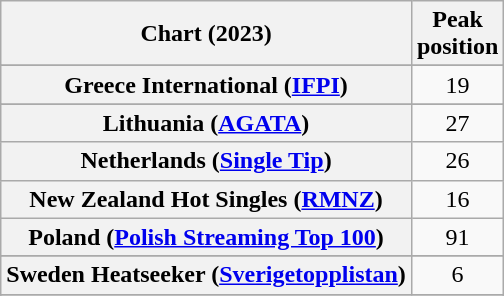<table class="wikitable sortable plainrowheaders" style="text-align:center">
<tr>
<th scope="col">Chart (2023)</th>
<th scope="col">Peak<br>position</th>
</tr>
<tr>
</tr>
<tr>
</tr>
<tr>
<th scope="row">Greece International (<a href='#'>IFPI</a>)</th>
<td>19</td>
</tr>
<tr>
</tr>
<tr>
</tr>
<tr>
<th scope="row">Lithuania (<a href='#'>AGATA</a>)</th>
<td>27</td>
</tr>
<tr>
<th scope="row">Netherlands (<a href='#'>Single Tip</a>)</th>
<td>26</td>
</tr>
<tr>
<th scope="row">New Zealand Hot Singles (<a href='#'>RMNZ</a>)</th>
<td>16</td>
</tr>
<tr>
<th scope="row">Poland (<a href='#'>Polish Streaming Top 100</a>)</th>
<td>91</td>
</tr>
<tr>
</tr>
<tr>
</tr>
<tr>
<th scope="row">Sweden Heatseeker (<a href='#'>Sverigetopplistan</a>)</th>
<td>6</td>
</tr>
<tr>
</tr>
<tr>
</tr>
<tr>
</tr>
</table>
